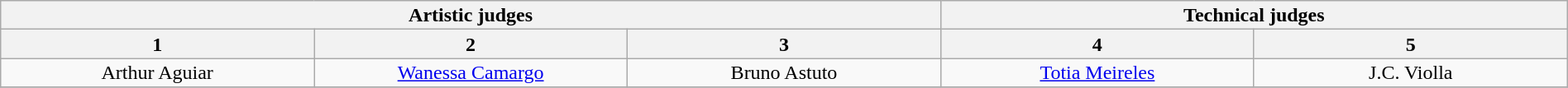<table class="wikitable" style="font-size:100%; line-height:16px; text-align:center" width="100%">
<tr>
<th colspan=3>Artistic judges</th>
<th colspan=2>Technical judges</th>
</tr>
<tr>
<th style="width:20.0%;">1</th>
<th style="width:20.0%;">2</th>
<th style="width:20.0%;">3</th>
<th style="width:20.0%;">4</th>
<th style="width:20.0%;">5</th>
</tr>
<tr>
<td>Arthur Aguiar</td>
<td><a href='#'>Wanessa Camargo</a></td>
<td>Bruno Astuto</td>
<td><a href='#'>Totia Meireles</a></td>
<td>J.C. Violla</td>
</tr>
<tr>
</tr>
</table>
